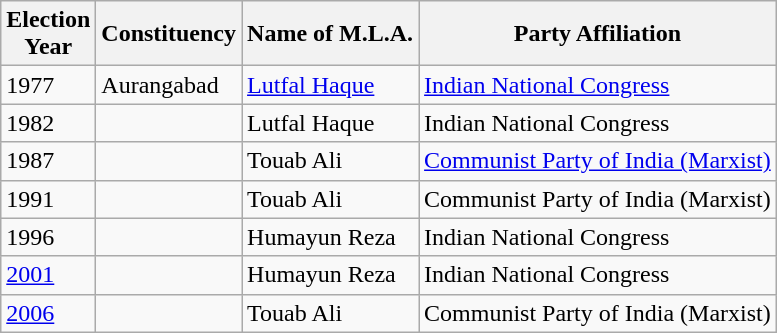<table class="wikitable sortable"ìÍĦĤĠčw>
<tr>
<th>Election<br> Year</th>
<th>Constituency</th>
<th>Name of M.L.A.</th>
<th>Party Affiliation</th>
</tr>
<tr>
<td>1977</td>
<td>Aurangabad</td>
<td><a href='#'>Lutfal Haque</a></td>
<td><a href='#'>Indian National Congress</a></td>
</tr>
<tr>
<td>1982</td>
<td></td>
<td>Lutfal Haque</td>
<td>Indian National Congress</td>
</tr>
<tr>
<td>1987</td>
<td></td>
<td>Touab Ali</td>
<td><a href='#'>Communist Party of India (Marxist)</a></td>
</tr>
<tr>
<td>1991</td>
<td></td>
<td>Touab Ali</td>
<td>Communist Party of India (Marxist)</td>
</tr>
<tr>
<td>1996</td>
<td></td>
<td>Humayun Reza</td>
<td>Indian National Congress</td>
</tr>
<tr>
<td><a href='#'>2001</a></td>
<td></td>
<td>Humayun Reza</td>
<td>Indian National Congress</td>
</tr>
<tr>
<td><a href='#'>2006</a></td>
<td></td>
<td>Touab Ali</td>
<td>Communist Party of India (Marxist)</td>
</tr>
</table>
